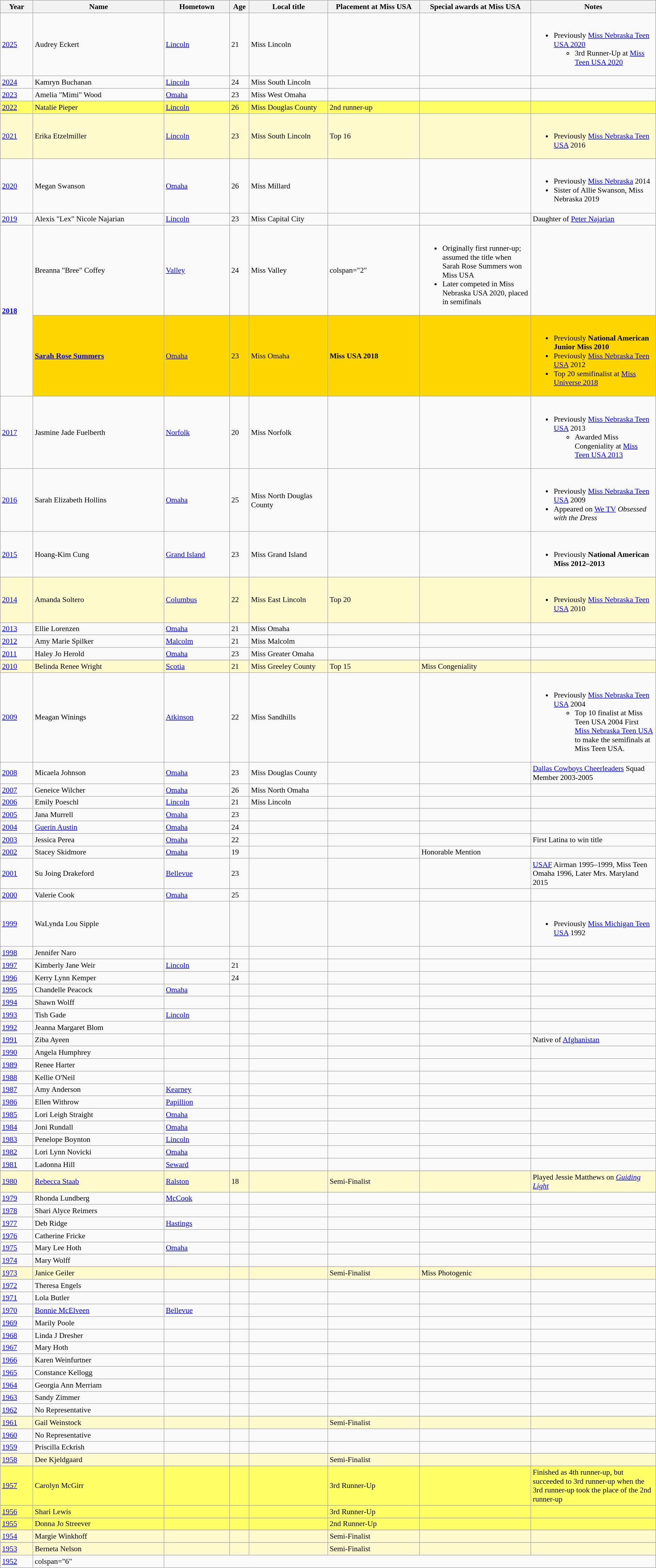<table class="wikitable sortable"  style="font-size:90%;">
<tr bgcolor="#efefef">
<th width=5%>Year</th>
<th width=20%>Name</th>
<th width=10%>Hometown</th>
<th width=3%>Age</th>
<th width=12%>Local title</th>
<th width=14%>Placement at Miss USA</th>
<th width=17%>Special awards at Miss USA</th>
<th width=31%>Notes</th>
</tr>
<tr>
<td><a href='#'>2025</a></td>
<td>Audrey Eckert</td>
<td><a href='#'>Lincoln</a></td>
<td>21</td>
<td>Miss Lincoln</td>
<td></td>
<td></td>
<td><br><ul><li>Previously <a href='#'>Miss Nebraska Teen USA 2020</a><ul><li>3rd Runner-Up at <a href='#'>Miss Teen USA 2020</a></li></ul></li></ul></td>
</tr>
<tr>
<td><a href='#'>2024</a></td>
<td>Kamryn Buchanan</td>
<td><a href='#'>Lincoln</a></td>
<td>24</td>
<td>Miss South Lincoln</td>
<td></td>
<td></td>
</tr>
<tr>
<td><a href='#'>2023</a></td>
<td>Amelia "Mimi" Wood</td>
<td><a href='#'>Omaha</a></td>
<td>23</td>
<td>Miss West Omaha</td>
<td></td>
<td></td>
<td></td>
</tr>
<tr style="background-color:#FFFF66;">
<td><a href='#'>2022</a></td>
<td>Natalie Pieper</td>
<td><a href='#'>Lincoln</a></td>
<td>26</td>
<td>Miss Douglas County</td>
<td>2nd runner-up</td>
<td></td>
<td></td>
</tr>
<tr style="background-color:#FFFACD">
<td><a href='#'>2021</a></td>
<td>Erika Etzelmiller</td>
<td><a href='#'>Lincoln</a></td>
<td>23</td>
<td>Miss South Lincoln</td>
<td>Top 16</td>
<td></td>
<td><br><ul><li>Previously <a href='#'>Miss Nebraska Teen USA</a> 2016</li></ul></td>
</tr>
<tr>
<td><a href='#'>2020</a></td>
<td>Megan Swanson</td>
<td><a href='#'>Omaha</a></td>
<td>26</td>
<td>Miss Millard</td>
<td></td>
<td></td>
<td><br><ul><li>Previously <a href='#'>Miss Nebraska</a> 2014</li><li>Sister of Allie Swanson, Miss Nebraska 2019</li></ul></td>
</tr>
<tr>
<td><a href='#'>2019</a></td>
<td>Alexis "Lex" Nicole Najarian</td>
<td><a href='#'>Lincoln</a></td>
<td>23</td>
<td>Miss Capital City</td>
<td></td>
<td></td>
<td>Daughter of <a href='#'>Peter Najarian</a></td>
</tr>
<tr>
<td rowspan=2><strong><a href='#'>2018</a></strong></td>
<td>Breanna "Bree" Coffey</td>
<td><a href='#'>Valley</a></td>
<td>24</td>
<td>Miss Valley</td>
<td>colspan="2" </td>
<td><br><ul><li>Originally first runner-up; assumed the title when Sarah Rose Summers won Miss USA</li><li>Later competed in Miss Nebraska USA 2020, placed in semifinals</li></ul></td>
</tr>
<tr style="background-color:GOLD;">
<td><strong><a href='#'>Sarah Rose Summers</a></strong></td>
<td><a href='#'>Omaha</a></td>
<td>23</td>
<td>Miss Omaha</td>
<td><strong>Miss USA 2018</strong></td>
<td></td>
<td><br><ul><li>Previously <strong>National American Junior Miss 2010</strong></li><li>Previously <a href='#'>Miss Nebraska Teen USA</a> 2012</li><li>Top 20 semifinalist at <a href='#'>Miss Universe 2018</a></li></ul></td>
</tr>
<tr>
<td><a href='#'>2017</a></td>
<td>Jasmine Jade Fuelberth</td>
<td><a href='#'>Norfolk</a></td>
<td>20</td>
<td>Miss Norfolk</td>
<td></td>
<td></td>
<td><br><ul><li>Previously <a href='#'>Miss Nebraska Teen USA</a> 2013<ul><li>Awarded Miss Congeniality at <a href='#'>Miss Teen USA 2013</a></li></ul></li></ul></td>
</tr>
<tr>
<td><a href='#'>2016</a></td>
<td>Sarah Elizabeth Hollins</td>
<td><a href='#'>Omaha</a></td>
<td>25</td>
<td>Miss North Douglas County</td>
<td></td>
<td></td>
<td><br><ul><li>Previously <a href='#'>Miss Nebraska Teen USA</a> 2009</li><li>Appeared on <a href='#'>We TV</a> <em>Obsessed with the Dress</em></li></ul></td>
</tr>
<tr>
<td><a href='#'>2015</a></td>
<td>Hoang-Kim Cung</td>
<td><a href='#'>Grand Island</a></td>
<td>23</td>
<td>Miss Grand Island</td>
<td></td>
<td></td>
<td><br><ul><li>Previously <strong>National American Miss 2012–2013</strong></li></ul></td>
</tr>
<tr style="background-color:#FFFACD;">
<td><a href='#'>2014</a></td>
<td>Amanda Soltero</td>
<td><a href='#'>Columbus</a></td>
<td>22</td>
<td>Miss East Lincoln</td>
<td>Top 20</td>
<td></td>
<td><br><ul><li>Previously <a href='#'>Miss Nebraska Teen USA</a> 2010</li></ul></td>
</tr>
<tr>
<td><a href='#'>2013</a></td>
<td>Ellie Lorenzen</td>
<td><a href='#'>Omaha</a></td>
<td>21</td>
<td>Miss Omaha</td>
<td></td>
<td></td>
<td></td>
</tr>
<tr>
<td><a href='#'>2012</a></td>
<td>Amy Marie Spilker</td>
<td><a href='#'>Malcolm</a></td>
<td>21</td>
<td>Miss Malcolm</td>
<td></td>
<td></td>
<td></td>
</tr>
<tr>
<td><a href='#'>2011</a></td>
<td>Haley Jo Herold</td>
<td><a href='#'>Omaha</a></td>
<td>23</td>
<td>Miss Greater Omaha</td>
<td></td>
<td></td>
<td></td>
</tr>
<tr>
</tr>
<tr style="background-color:#FFFACD;">
<td><a href='#'>2010</a></td>
<td>Belinda Renee Wright</td>
<td><a href='#'>Scotia</a></td>
<td>21</td>
<td>Miss Greeley County</td>
<td>Top 15</td>
<td>Miss Congeniality</td>
<td></td>
</tr>
<tr>
<td><a href='#'>2009</a></td>
<td>Meagan Winings</td>
<td><a href='#'>Atkinson</a></td>
<td>22</td>
<td>Miss Sandhills</td>
<td></td>
<td></td>
<td><br><ul><li>Previously <a href='#'>Miss Nebraska Teen USA</a> 2004<ul><li>Top 10 finalist at Miss Teen USA 2004 First <a href='#'>Miss Nebraska Teen USA</a> to make the semifinals at Miss Teen USA.</li></ul></li></ul></td>
</tr>
<tr>
<td><a href='#'>2008</a></td>
<td>Micaela Johnson</td>
<td><a href='#'>Omaha</a></td>
<td>23</td>
<td>Miss Douglas County</td>
<td></td>
<td></td>
<td><a href='#'>Dallas Cowboys Cheerleaders</a> Squad Member 2003-2005</td>
</tr>
<tr>
<td><a href='#'>2007</a></td>
<td>Geneice Wilcher</td>
<td><a href='#'>Omaha</a></td>
<td>26</td>
<td>Miss North Omaha</td>
<td></td>
<td></td>
<td></td>
</tr>
<tr>
<td><a href='#'>2006</a></td>
<td>Emily Poeschl</td>
<td><a href='#'>Lincoln</a></td>
<td>21</td>
<td>Miss Lincoln</td>
<td></td>
<td></td>
</tr>
<tr>
<td><a href='#'>2005</a></td>
<td>Jana Murrell</td>
<td><a href='#'>Omaha</a></td>
<td>23</td>
<td></td>
<td></td>
<td></td>
<td></td>
</tr>
<tr>
<td><a href='#'>2004</a></td>
<td><a href='#'>Guerin Austin</a></td>
<td><a href='#'>Omaha</a></td>
<td>24</td>
<td></td>
<td></td>
<td></td>
<td></td>
</tr>
<tr>
<td><a href='#'>2003</a></td>
<td>Jessica Perea</td>
<td><a href='#'>Omaha</a></td>
<td>22</td>
<td></td>
<td></td>
<td></td>
<td>First Latina to win title</td>
</tr>
<tr>
<td><a href='#'>2002</a></td>
<td>Stacey Skidmore</td>
<td><a href='#'>Omaha</a></td>
<td>19</td>
<td></td>
<td></td>
<td>Honorable Mention</td>
<td></td>
</tr>
<tr>
<td><a href='#'>2001</a></td>
<td>Su Joing Drakeford</td>
<td><a href='#'>Bellevue</a></td>
<td>23</td>
<td></td>
<td></td>
<td></td>
<td><a href='#'>USAF</a> Airman 1995–1999, Miss Teen Omaha 1996, Later Mrs. Maryland 2015</td>
</tr>
<tr>
<td><a href='#'>2000</a></td>
<td>Valerie Cook</td>
<td><a href='#'>Omaha</a></td>
<td>25</td>
<td></td>
<td></td>
<td></td>
<td></td>
</tr>
<tr>
<td><a href='#'>1999</a></td>
<td>WaLynda Lou Sipple</td>
<td></td>
<td></td>
<td></td>
<td></td>
<td></td>
<td><br><ul><li>Previously <a href='#'>Miss Michigan Teen USA</a> 1992</li></ul></td>
</tr>
<tr>
<td><a href='#'>1998</a></td>
<td>Jennifer Naro</td>
<td></td>
<td></td>
<td></td>
<td></td>
<td></td>
<td></td>
</tr>
<tr>
<td><a href='#'>1997</a></td>
<td>Kimberly Jane Weir</td>
<td><a href='#'>Lincoln</a></td>
<td>21</td>
<td></td>
<td></td>
<td></td>
<td></td>
</tr>
<tr>
<td><a href='#'>1996</a></td>
<td>Kerry Lynn Kemper</td>
<td></td>
<td>24</td>
<td></td>
<td></td>
<td></td>
<td></td>
</tr>
<tr>
<td><a href='#'>1995</a></td>
<td>Chandelle Peacock</td>
<td><a href='#'>Omaha</a></td>
<td></td>
<td></td>
<td></td>
<td></td>
<td></td>
</tr>
<tr>
<td><a href='#'>1994</a></td>
<td>Shawn Wolff</td>
<td></td>
<td></td>
<td></td>
<td></td>
<td></td>
<td></td>
</tr>
<tr>
<td><a href='#'>1993</a></td>
<td>Tish Gade</td>
<td><a href='#'>Lincoln</a></td>
<td></td>
<td></td>
<td></td>
<td></td>
<td></td>
</tr>
<tr>
<td><a href='#'>1992</a></td>
<td>Jeanna Margaret Blom</td>
<td></td>
<td></td>
<td></td>
<td></td>
<td></td>
</tr>
<tr>
<td><a href='#'>1991</a></td>
<td>Ziba Ayeen</td>
<td></td>
<td></td>
<td></td>
<td></td>
<td></td>
<td>Native of <a href='#'>Afghanistan</a></td>
</tr>
<tr>
<td><a href='#'>1990</a></td>
<td>Angela Humphrey</td>
<td></td>
<td></td>
<td></td>
<td></td>
<td></td>
<td></td>
</tr>
<tr>
<td><a href='#'>1989</a></td>
<td>Renee Harter</td>
<td></td>
<td></td>
<td></td>
<td></td>
<td></td>
<td></td>
</tr>
<tr>
<td><a href='#'>1988</a></td>
<td>Kellie O'Neil</td>
<td></td>
<td></td>
<td></td>
<td></td>
<td></td>
<td></td>
</tr>
<tr>
<td><a href='#'>1987</a></td>
<td>Amy Anderson</td>
<td><a href='#'>Kearney</a></td>
<td></td>
<td></td>
<td></td>
<td></td>
<td></td>
</tr>
<tr>
<td><a href='#'>1986</a></td>
<td>Ellen Withrow</td>
<td><a href='#'>Papillion</a></td>
<td></td>
<td></td>
<td></td>
<td></td>
<td></td>
</tr>
<tr>
<td><a href='#'>1985</a></td>
<td>Lori Leigh Straight</td>
<td><a href='#'>Omaha</a></td>
<td></td>
<td></td>
<td></td>
<td></td>
<td></td>
</tr>
<tr>
<td><a href='#'>1984</a></td>
<td>Joni Rundall</td>
<td><a href='#'>Omaha</a></td>
<td></td>
<td></td>
<td></td>
<td></td>
<td></td>
</tr>
<tr>
<td><a href='#'>1983</a></td>
<td>Penelope Boynton</td>
<td><a href='#'>Lincoln</a></td>
<td></td>
<td></td>
<td></td>
<td></td>
<td></td>
</tr>
<tr>
<td><a href='#'>1982</a></td>
<td>Lori Lynn Novicki</td>
<td><a href='#'>Omaha</a></td>
<td></td>
<td></td>
<td></td>
<td></td>
<td></td>
</tr>
<tr>
<td><a href='#'>1981</a></td>
<td>Ladonna Hill</td>
<td><a href='#'>Seward</a></td>
<td></td>
<td></td>
<td></td>
<td></td>
<td></td>
</tr>
<tr>
</tr>
<tr style="background-color:#FFFACD;">
<td><a href='#'>1980</a></td>
<td><a href='#'>Rebecca Staab</a></td>
<td><a href='#'>Ralston</a></td>
<td>18</td>
<td></td>
<td>Semi-Finalist</td>
<td></td>
<td>Played Jessie Matthews on <em><a href='#'>Guiding Light</a></em></td>
</tr>
<tr>
<td><a href='#'>1979</a></td>
<td>Rhonda Lundberg</td>
<td><a href='#'>McCook</a></td>
<td></td>
<td></td>
<td></td>
<td></td>
<td></td>
</tr>
<tr>
<td><a href='#'>1978</a></td>
<td>Shari Alyce Reimers</td>
<td></td>
<td></td>
<td></td>
<td></td>
<td></td>
<td></td>
</tr>
<tr>
<td><a href='#'>1977</a></td>
<td>Deb Ridge</td>
<td><a href='#'>Hastings</a></td>
<td></td>
<td></td>
<td></td>
<td></td>
<td></td>
</tr>
<tr>
<td><a href='#'>1976</a></td>
<td>Catherine Fricke</td>
<td></td>
<td></td>
<td></td>
<td></td>
<td></td>
<td></td>
</tr>
<tr>
<td><a href='#'>1975</a></td>
<td>Mary Lee Hoth</td>
<td><a href='#'>Omaha</a></td>
<td></td>
<td></td>
<td></td>
<td></td>
<td></td>
</tr>
<tr>
<td><a href='#'>1974</a></td>
<td>Mary Wolff</td>
<td></td>
<td></td>
<td></td>
<td></td>
<td></td>
<td></td>
</tr>
<tr>
</tr>
<tr style="background-color:#FFFACD;">
<td><a href='#'>1973</a></td>
<td>Janice Geiler</td>
<td></td>
<td></td>
<td></td>
<td>Semi-Finalist</td>
<td>Miss Photogenic</td>
<td></td>
</tr>
<tr>
<td><a href='#'>1972</a></td>
<td>Theresa Engels</td>
<td></td>
<td></td>
<td></td>
<td></td>
<td></td>
<td></td>
</tr>
<tr>
<td><a href='#'>1971</a></td>
<td>Lola Butler</td>
<td></td>
<td></td>
<td></td>
<td></td>
<td></td>
<td></td>
</tr>
<tr>
<td><a href='#'>1970</a></td>
<td><a href='#'>Bonnie McElveen</a></td>
<td><a href='#'>Bellevue</a></td>
<td></td>
<td></td>
<td></td>
<td></td>
<td></td>
</tr>
<tr>
<td><a href='#'>1969</a></td>
<td>Marily Poole</td>
<td></td>
<td></td>
<td></td>
<td></td>
<td></td>
<td></td>
</tr>
<tr>
<td><a href='#'>1968</a></td>
<td>Linda J Dresher</td>
<td></td>
<td></td>
<td></td>
<td></td>
<td></td>
<td></td>
</tr>
<tr>
<td><a href='#'>1967</a></td>
<td>Mary Hoth</td>
<td></td>
<td></td>
<td></td>
<td></td>
<td></td>
<td></td>
</tr>
<tr>
<td><a href='#'>1966</a></td>
<td>Karen Weinfurtner</td>
<td></td>
<td></td>
<td></td>
<td></td>
<td></td>
<td></td>
</tr>
<tr>
<td><a href='#'>1965</a></td>
<td>Constance Kellogg</td>
<td></td>
<td></td>
<td></td>
<td></td>
<td></td>
<td></td>
</tr>
<tr>
<td><a href='#'>1964</a></td>
<td>Georgia Ann Merriam</td>
<td></td>
<td></td>
<td></td>
<td></td>
<td></td>
<td></td>
</tr>
<tr>
<td><a href='#'>1963</a></td>
<td>Sandy Zimmer</td>
<td></td>
<td></td>
<td></td>
<td></td>
<td></td>
<td></td>
</tr>
<tr>
<td><a href='#'>1962</a></td>
<td>No Representative</td>
<td></td>
<td></td>
<td></td>
<td></td>
<td></td>
<td></td>
</tr>
<tr>
</tr>
<tr style="background-color:#FFFACD;">
<td><a href='#'>1961</a></td>
<td>Gail Weinstock</td>
<td></td>
<td></td>
<td></td>
<td>Semi-Finalist</td>
<td></td>
<td></td>
</tr>
<tr>
<td><a href='#'>1960</a></td>
<td>No Representative</td>
<td></td>
<td></td>
<td></td>
<td></td>
<td></td>
<td></td>
</tr>
<tr>
<td><a href='#'>1959</a></td>
<td>Priscilla Eckrish</td>
<td></td>
<td></td>
<td></td>
<td></td>
<td></td>
<td></td>
</tr>
<tr>
</tr>
<tr style="background-color:#FFFACD;">
<td><a href='#'>1958</a></td>
<td>Dee Kjeldgaard</td>
<td></td>
<td></td>
<td></td>
<td>Semi-Finalist</td>
<td></td>
<td></td>
</tr>
<tr>
</tr>
<tr style="background-color:#FFFF66;">
<td><a href='#'>1957</a></td>
<td>Carolyn McGirr</td>
<td></td>
<td></td>
<td></td>
<td>3rd Runner-Up</td>
<td></td>
<td>Finished as 4th runner-up, but succeeded to 3rd runner-up when the 3rd runner-up took the place of the 2nd runner-up</td>
</tr>
<tr>
</tr>
<tr style="background-color:#FFFF66;">
<td><a href='#'>1956</a></td>
<td>Shari Lewis</td>
<td></td>
<td></td>
<td></td>
<td>3rd Runner-Up</td>
<td></td>
<td></td>
</tr>
<tr>
</tr>
<tr style="background-color:#FFFF66;">
<td><a href='#'>1955</a></td>
<td>Donna Jo Streever</td>
<td></td>
<td></td>
<td></td>
<td>2nd Runner-Up</td>
<td></td>
<td></td>
</tr>
<tr>
</tr>
<tr style="background-color:#FFFACD;">
<td><a href='#'>1954</a></td>
<td>Margie Winkhoff</td>
<td></td>
<td></td>
<td></td>
<td>Semi-Finalist</td>
<td></td>
<td></td>
</tr>
<tr>
</tr>
<tr style="background-color:#FFFACD;">
<td><a href='#'>1953</a></td>
<td>Berneta Nelson</td>
<td></td>
<td></td>
<td></td>
<td>Semi-Finalist</td>
<td></td>
<td></td>
</tr>
<tr>
<td><a href='#'>1952</a></td>
<td>colspan="6" </td>
</tr>
</table>
